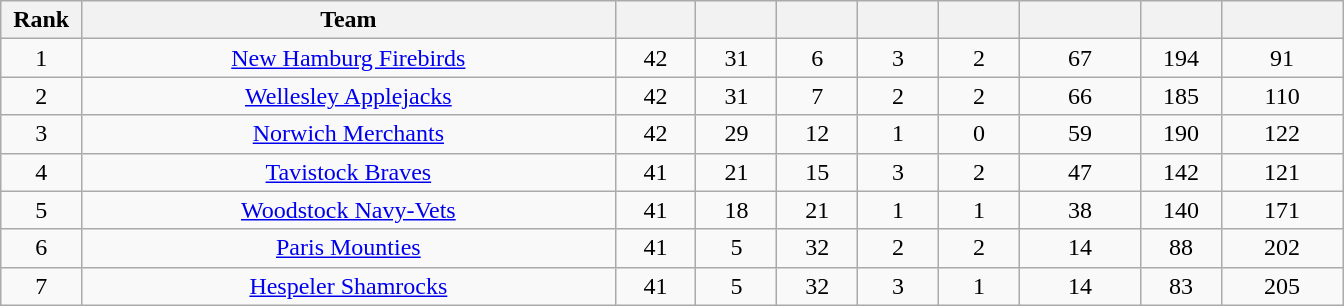<table class="wikitable" style="text-align:center">
<tr>
<th bgcolor="#DDDDFF" width="5%">Rank</th>
<th bgcolor="#DDDDFF" width="33%">Team</th>
<th bgcolor="#DDDDFF" width="5%"></th>
<th bgcolor="#DDDDFF" width="5%"></th>
<th bgcolor="#DDDDFF" width="5%"></th>
<th bgcolor="#DDDDFF" width="5%"></th>
<th bgcolor="#DDDDFF" width="5%"></th>
<th bgcolor="#DDDDFF" width="7.5%"></th>
<th bgcolor="#DDDDFF" width="5%"></th>
<th bgcolor="#DDDDFF" width="7.5%"></th>
</tr>
<tr>
<td>1</td>
<td><a href='#'>New Hamburg Firebirds</a></td>
<td>42</td>
<td>31</td>
<td>6</td>
<td>3</td>
<td>2</td>
<td>67</td>
<td>194</td>
<td>91</td>
</tr>
<tr>
<td>2</td>
<td><a href='#'>Wellesley Applejacks</a></td>
<td>42</td>
<td>31</td>
<td>7</td>
<td>2</td>
<td>2</td>
<td>66</td>
<td>185</td>
<td>110</td>
</tr>
<tr>
<td>3</td>
<td><a href='#'>Norwich Merchants</a></td>
<td>42</td>
<td>29</td>
<td>12</td>
<td>1</td>
<td>0</td>
<td>59</td>
<td>190</td>
<td>122</td>
</tr>
<tr>
<td>4</td>
<td><a href='#'>Tavistock Braves</a></td>
<td>41</td>
<td>21</td>
<td>15</td>
<td>3</td>
<td>2</td>
<td>47</td>
<td>142</td>
<td>121</td>
</tr>
<tr>
<td>5</td>
<td><a href='#'>Woodstock Navy-Vets</a></td>
<td>41</td>
<td>18</td>
<td>21</td>
<td>1</td>
<td>1</td>
<td>38</td>
<td>140</td>
<td>171</td>
</tr>
<tr>
<td>6</td>
<td><a href='#'>Paris Mounties</a></td>
<td>41</td>
<td>5</td>
<td>32</td>
<td>2</td>
<td>2</td>
<td>14</td>
<td>88</td>
<td>202</td>
</tr>
<tr>
<td>7</td>
<td><a href='#'>Hespeler Shamrocks</a></td>
<td>41</td>
<td>5</td>
<td>32</td>
<td>3</td>
<td>1</td>
<td>14</td>
<td>83</td>
<td>205</td>
</tr>
</table>
